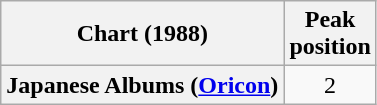<table class="wikitable plainrowheaders" style="text-align:center">
<tr>
<th scope="col">Chart (1988)</th>
<th scope="col">Peak<br> position</th>
</tr>
<tr>
<th scope="row">Japanese Albums (<a href='#'>Oricon</a>)</th>
<td>2</td>
</tr>
</table>
